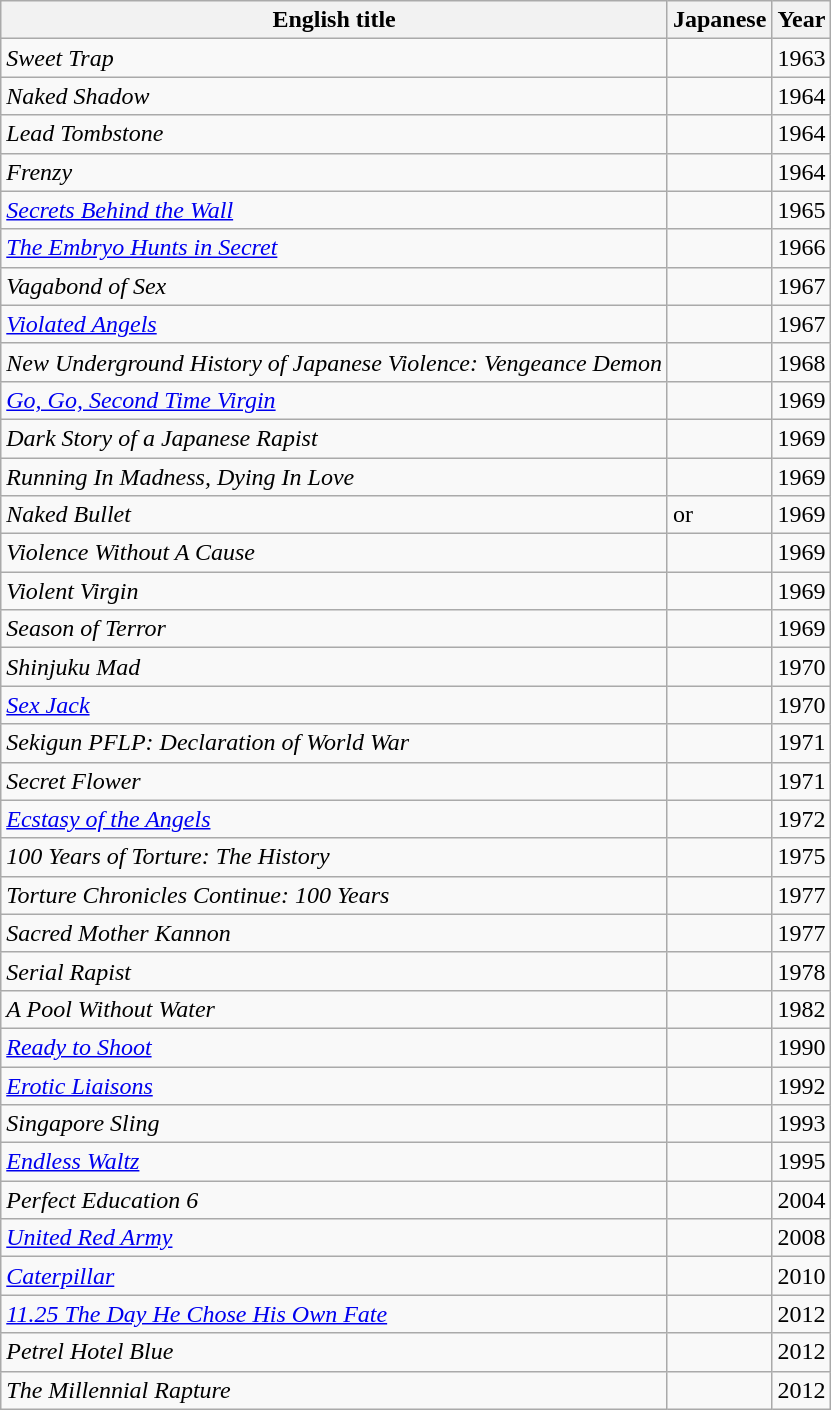<table class="wikitable">
<tr>
<th>English title</th>
<th>Japanese</th>
<th>Year</th>
</tr>
<tr>
<td><em>Sweet Trap</em></td>
<td></td>
<td>1963</td>
</tr>
<tr>
<td><em>Naked Shadow</em></td>
<td></td>
<td>1964</td>
</tr>
<tr>
<td><em>Lead Tombstone</em></td>
<td></td>
<td>1964</td>
</tr>
<tr>
<td><em>Frenzy</em></td>
<td></td>
<td>1964</td>
</tr>
<tr>
<td><em><a href='#'>Secrets Behind the Wall</a></em></td>
<td></td>
<td>1965</td>
</tr>
<tr>
<td><em><a href='#'>The Embryo Hunts in Secret</a></em></td>
<td></td>
<td>1966</td>
</tr>
<tr>
<td><em>Vagabond of Sex</em></td>
<td></td>
<td>1967</td>
</tr>
<tr>
<td><em><a href='#'>Violated Angels</a></em></td>
<td></td>
<td>1967</td>
</tr>
<tr>
<td><em>New Underground History of Japanese Violence: Vengeance Demon</em></td>
<td></td>
<td>1968</td>
</tr>
<tr>
<td><em><a href='#'>Go, Go, Second Time Virgin</a></em></td>
<td></td>
<td>1969</td>
</tr>
<tr>
<td><em>Dark Story of a Japanese Rapist</em></td>
<td></td>
<td>1969</td>
</tr>
<tr>
<td><em>Running In Madness, Dying In Love</em></td>
<td></td>
<td>1969</td>
</tr>
<tr>
<td><em>Naked Bullet</em></td>
<td> or </td>
<td>1969</td>
</tr>
<tr>
<td><em>Violence Without A Cause</em></td>
<td></td>
<td>1969</td>
</tr>
<tr>
<td><em>Violent Virgin</em></td>
<td></td>
<td>1969</td>
</tr>
<tr>
<td><em>Season of Terror</em></td>
<td></td>
<td>1969</td>
</tr>
<tr>
<td><em>Shinjuku Mad</em></td>
<td></td>
<td>1970</td>
</tr>
<tr>
<td><em><a href='#'>Sex Jack</a></em></td>
<td></td>
<td>1970</td>
</tr>
<tr>
<td><em>Sekigun PFLP: Declaration of World War</em></td>
<td></td>
<td>1971</td>
</tr>
<tr>
<td><em>Secret Flower</em></td>
<td></td>
<td>1971</td>
</tr>
<tr>
<td><em><a href='#'>Ecstasy of the Angels</a></em></td>
<td></td>
<td>1972</td>
</tr>
<tr>
<td><em>100 Years of Torture: The History</em></td>
<td></td>
<td>1975</td>
</tr>
<tr>
<td><em>Torture Chronicles Continue: 100 Years</em></td>
<td></td>
<td>1977</td>
</tr>
<tr>
<td><em>Sacred Mother Kannon</em></td>
<td></td>
<td>1977</td>
</tr>
<tr>
<td><em>Serial Rapist</em></td>
<td></td>
<td>1978</td>
</tr>
<tr>
<td><em>A Pool Without Water</em></td>
<td></td>
<td>1982</td>
</tr>
<tr>
<td><em><a href='#'>Ready to Shoot</a></em></td>
<td></td>
<td>1990</td>
</tr>
<tr>
<td><em><a href='#'>Erotic Liaisons</a></em></td>
<td></td>
<td>1992</td>
</tr>
<tr>
<td><em>Singapore Sling</em></td>
<td></td>
<td>1993</td>
</tr>
<tr>
<td><em><a href='#'>Endless Waltz</a></em></td>
<td></td>
<td>1995</td>
</tr>
<tr>
<td><em>Perfect Education 6</em></td>
<td></td>
<td>2004</td>
</tr>
<tr>
<td><em><a href='#'>United Red Army</a></em></td>
<td></td>
<td>2008</td>
</tr>
<tr>
<td><em><a href='#'>Caterpillar</a></em></td>
<td></td>
<td>2010</td>
</tr>
<tr>
<td><em><a href='#'>11.25 The Day He Chose His Own Fate</a></em></td>
<td></td>
<td>2012</td>
</tr>
<tr>
<td><em>Petrel Hotel Blue</em></td>
<td></td>
<td>2012</td>
</tr>
<tr>
<td><em>The Millennial Rapture</em></td>
<td></td>
<td>2012</td>
</tr>
</table>
